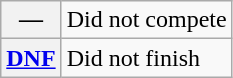<table class="wikitable">
<tr>
<th scope="row">—</th>
<td>Did not compete</td>
</tr>
<tr>
<th scope="row"><a href='#'>DNF</a></th>
<td>Did not finish</td>
</tr>
</table>
